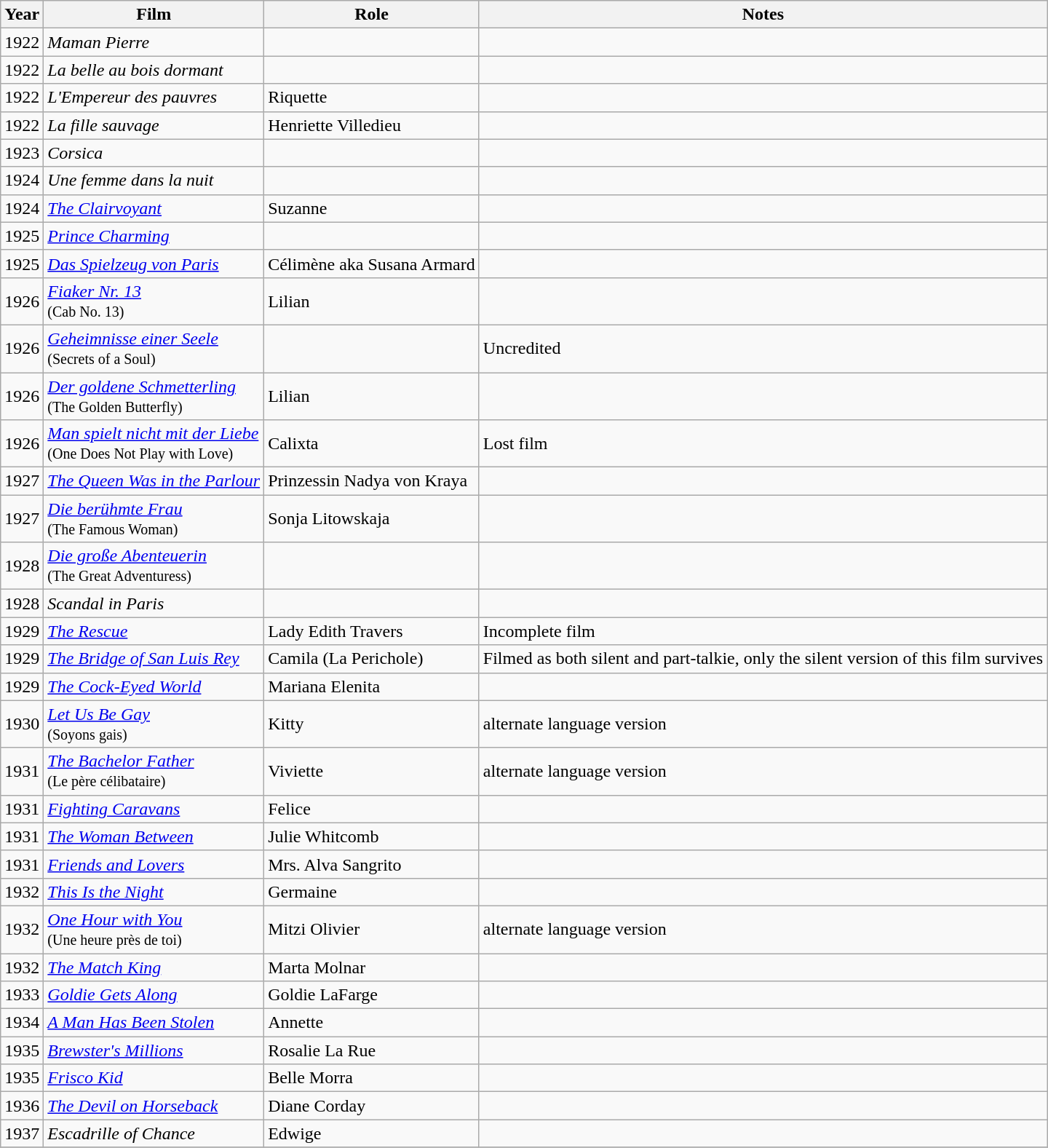<table class="wikitable sortable">
<tr>
<th>Year</th>
<th>Film</th>
<th>Role</th>
<th>Notes</th>
</tr>
<tr>
<td>1922</td>
<td><em>Maman Pierre</em></td>
<td></td>
<td></td>
</tr>
<tr>
<td>1922</td>
<td><em>La belle au bois dormant</em></td>
<td></td>
<td></td>
</tr>
<tr>
<td>1922</td>
<td><em>L'Empereur des pauvres</em></td>
<td>Riquette</td>
<td></td>
</tr>
<tr>
<td>1922</td>
<td><em>La fille sauvage</em></td>
<td>Henriette Villedieu</td>
<td></td>
</tr>
<tr>
<td>1923</td>
<td><em>Corsica</em></td>
<td></td>
<td></td>
</tr>
<tr>
<td>1924</td>
<td><em>Une femme dans la nuit</em></td>
<td></td>
<td></td>
</tr>
<tr>
<td>1924</td>
<td><em><a href='#'>The Clairvoyant</a></em></td>
<td>Suzanne</td>
<td></td>
</tr>
<tr>
<td>1925</td>
<td><em><a href='#'>Prince Charming</a></em></td>
<td></td>
<td></td>
</tr>
<tr>
<td>1925</td>
<td><em><a href='#'>Das Spielzeug von Paris</a></em></td>
<td>Célimène aka Susana Armard</td>
<td></td>
</tr>
<tr>
<td>1926</td>
<td><em><a href='#'>Fiaker Nr. 13</a></em><br><small>(Cab No. 13)</small></td>
<td>Lilian</td>
<td></td>
</tr>
<tr>
<td>1926</td>
<td><em><a href='#'>Geheimnisse einer Seele</a></em><br><small>(Secrets of a Soul)</small></td>
<td></td>
<td>Uncredited</td>
</tr>
<tr>
<td>1926</td>
<td><em><a href='#'>Der goldene Schmetterling</a></em><br><small>(The Golden Butterfly)</small></td>
<td>Lilian</td>
<td></td>
</tr>
<tr>
<td>1926</td>
<td><em><a href='#'>Man spielt nicht mit der Liebe</a></em><br><small>(One Does Not Play with Love)</small></td>
<td>Calixta</td>
<td>Lost film</td>
</tr>
<tr>
<td>1927</td>
<td><em><a href='#'>The Queen Was in the Parlour</a></em></td>
<td>Prinzessin Nadya von Kraya</td>
<td></td>
</tr>
<tr>
<td>1927</td>
<td><em><a href='#'>Die berühmte Frau</a></em><br><small>(The Famous Woman)</small></td>
<td>Sonja Litowskaja</td>
<td></td>
</tr>
<tr>
<td>1928</td>
<td><em><a href='#'>Die große Abenteuerin</a></em><br><small>(The Great Adventuress)</small></td>
<td></td>
<td></td>
</tr>
<tr>
<td>1928</td>
<td><em>Scandal in Paris</em></td>
<td></td>
<td></td>
</tr>
<tr>
<td>1929</td>
<td><em><a href='#'>The Rescue</a></em></td>
<td>Lady Edith Travers</td>
<td>Incomplete film</td>
</tr>
<tr>
<td>1929</td>
<td><em><a href='#'>The Bridge of San Luis Rey</a></em></td>
<td>Camila (La Perichole)</td>
<td>Filmed as both silent and part-talkie, only the silent version of this film survives</td>
</tr>
<tr>
<td>1929</td>
<td><em><a href='#'>The Cock-Eyed World</a></em></td>
<td>Mariana Elenita</td>
<td></td>
</tr>
<tr>
<td>1930</td>
<td><em><a href='#'>Let Us Be Gay</a></em><br><small>(Soyons gais)</small></td>
<td>Kitty</td>
<td>alternate language version</td>
</tr>
<tr>
<td>1931</td>
<td><em><a href='#'>The Bachelor Father</a></em><br><small>(Le père célibataire)</small></td>
<td>Viviette</td>
<td>alternate language version</td>
</tr>
<tr>
<td>1931</td>
<td><em><a href='#'>Fighting Caravans</a></em></td>
<td>Felice</td>
<td></td>
</tr>
<tr>
<td>1931</td>
<td><em><a href='#'>The Woman Between</a></em></td>
<td>Julie Whitcomb</td>
<td></td>
</tr>
<tr>
<td>1931</td>
<td><em><a href='#'>Friends and Lovers</a></em></td>
<td>Mrs. Alva Sangrito</td>
<td></td>
</tr>
<tr>
<td>1932</td>
<td><em><a href='#'>This Is the Night</a></em></td>
<td>Germaine</td>
<td></td>
</tr>
<tr>
<td>1932</td>
<td><em><a href='#'>One Hour with You</a></em><br><small>(Une heure près de toi)</small></td>
<td>Mitzi Olivier</td>
<td>alternate language version</td>
</tr>
<tr>
<td>1932</td>
<td><em><a href='#'>The Match King</a></em></td>
<td>Marta Molnar</td>
<td></td>
</tr>
<tr>
<td>1933</td>
<td><em><a href='#'>Goldie Gets Along</a></em></td>
<td>Goldie LaFarge</td>
<td></td>
</tr>
<tr>
<td>1934</td>
<td><em><a href='#'>A Man Has Been Stolen</a></em></td>
<td>Annette</td>
<td></td>
</tr>
<tr>
<td>1935</td>
<td><em><a href='#'>Brewster's Millions</a></em></td>
<td>Rosalie La Rue</td>
<td></td>
</tr>
<tr>
<td>1935</td>
<td><em><a href='#'>Frisco Kid</a></em></td>
<td>Belle Morra</td>
<td></td>
</tr>
<tr>
<td>1936</td>
<td><em><a href='#'>The Devil on Horseback</a></em></td>
<td>Diane Corday</td>
<td></td>
</tr>
<tr>
<td>1937</td>
<td><em>Escadrille of Chance</em></td>
<td>Edwige</td>
<td></td>
</tr>
<tr>
</tr>
</table>
